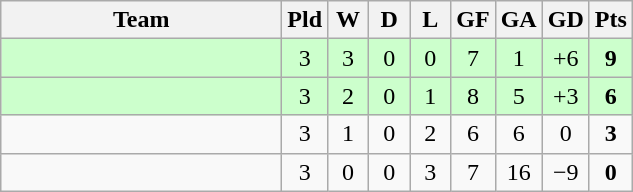<table class="wikitable" style="text-align:center;">
<tr>
<th width=180>Team</th>
<th width=20>Pld</th>
<th width=20>W</th>
<th width=20>D</th>
<th width=20>L</th>
<th width=20>GF</th>
<th width=20>GA</th>
<th width=20>GD</th>
<th width=20>Pts</th>
</tr>
<tr bgcolor="ccffcc">
<td align="left"></td>
<td>3</td>
<td>3</td>
<td>0</td>
<td>0</td>
<td>7</td>
<td>1</td>
<td>+6</td>
<td><strong>9</strong></td>
</tr>
<tr bgcolor="ccffcc">
<td align="left"></td>
<td>3</td>
<td>2</td>
<td>0</td>
<td>1</td>
<td>8</td>
<td>5</td>
<td>+3</td>
<td><strong>6</strong></td>
</tr>
<tr>
<td align="left"></td>
<td>3</td>
<td>1</td>
<td>0</td>
<td>2</td>
<td>6</td>
<td>6</td>
<td>0</td>
<td><strong>3</strong></td>
</tr>
<tr>
<td align="left"></td>
<td>3</td>
<td>0</td>
<td>0</td>
<td>3</td>
<td>7</td>
<td>16</td>
<td>−9</td>
<td><strong>0</strong></td>
</tr>
</table>
